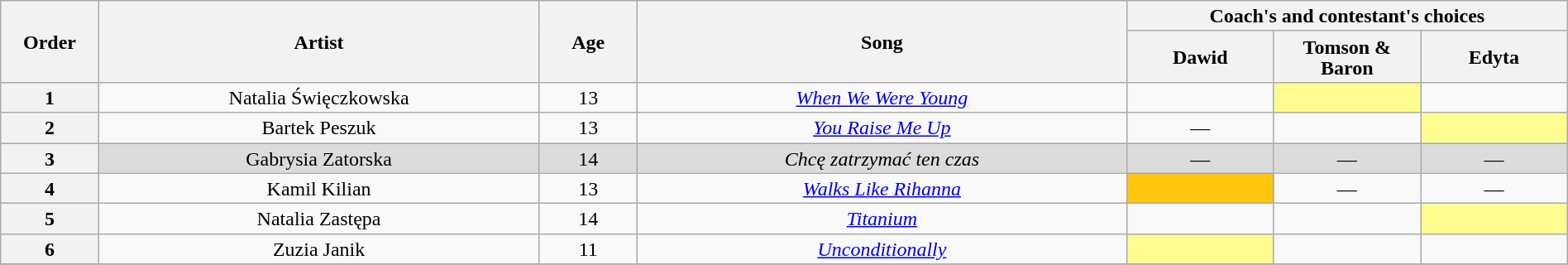<table class="wikitable" style="text-align:center; line-height:17px; width:100%;">
<tr>
<th scope="col" rowspan="2" style="width:04%;">Order</th>
<th scope="col" rowspan="2" style="width:18%;">Artist</th>
<th scope="col" rowspan="2" style="width:04%;">Age</th>
<th scope="col" rowspan="2" style="width:20%;">Song</th>
<th colspan="3">Coach's and contestant's choices</th>
</tr>
<tr>
<th style="width:06%;">Dawid</th>
<th style="width:06%;">Tomson & Baron</th>
<th style="width:06%;">Edyta</th>
</tr>
<tr>
<th>1</th>
<td>Natalia Święczkowska</td>
<td>13</td>
<td><a href='#'><em>When We Were Young</em></a></td>
<td><strong></strong></td>
<td style="background:#fdfc8f;"><strong></strong></td>
<td><strong></strong></td>
</tr>
<tr>
<th>2</th>
<td>Bartek Peszuk</td>
<td>13</td>
<td><em><a href='#'>You Raise Me Up</a></em></td>
<td>—</td>
<td><strong></strong></td>
<td style="background:#fdfc8f;"><strong></strong></td>
</tr>
<tr style="background:#DCDCDC;">
<th>3</th>
<td>Gabrysia Zatorska</td>
<td>14</td>
<td><em>Chcę zatrzymać ten czas</em></td>
<td>—</td>
<td>—</td>
<td>—</td>
</tr>
<tr>
<th>4</th>
<td>Kamil Kilian</td>
<td>13</td>
<td><em><a href='#'>Walks Like Rihanna</a></em></td>
<td style="background:#FFC40C;"><strong></strong></td>
<td>—</td>
<td>—</td>
</tr>
<tr>
<th>5</th>
<td>Natalia Zastępa</td>
<td>14</td>
<td><a href='#'><em>Titanium</em></a></td>
<td><strong></strong></td>
<td><strong></strong></td>
<td style="background:#fdfc8f;"><strong></strong></td>
</tr>
<tr>
<th>6</th>
<td>Zuzia Janik</td>
<td>11</td>
<td><em><a href='#'>Unconditionally</a></em></td>
<td style="background:#fdfc8f;"><strong></strong></td>
<td><strong></strong></td>
<td><strong></strong></td>
</tr>
<tr>
</tr>
</table>
